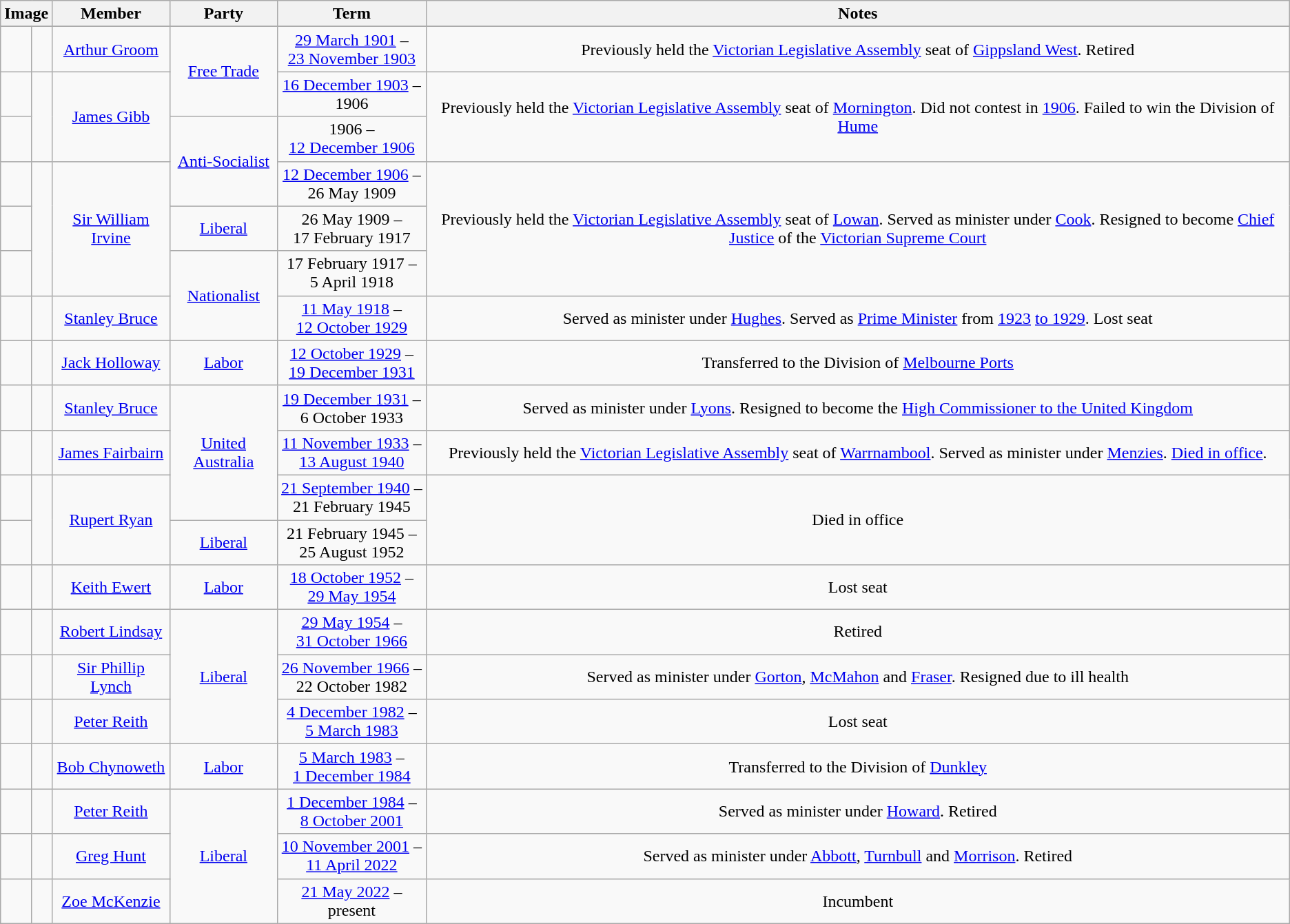<table class=wikitable style="text-align:center">
<tr>
<th colspan=2>Image</th>
<th>Member</th>
<th>Party</th>
<th>Term</th>
<th>Notes</th>
</tr>
<tr>
</tr>
<tr>
<td> </td>
<td></td>
<td><a href='#'>Arthur Groom</a><br></td>
<td rowspan="2"><a href='#'>Free Trade</a></td>
<td nowrap><a href='#'>29 March 1901</a> –<br><a href='#'>23 November 1903</a></td>
<td>Previously held the <a href='#'>Victorian Legislative Assembly</a> seat of <a href='#'>Gippsland West</a>. Retired</td>
</tr>
<tr>
<td> </td>
<td rowspan=2></td>
<td rowspan=2><a href='#'>James Gibb</a><br></td>
<td nowrap><a href='#'>16 December 1903</a> –<br>1906</td>
<td rowspan=2>Previously held the <a href='#'>Victorian Legislative Assembly</a> seat of <a href='#'>Mornington</a>. Did not contest in <a href='#'>1906</a>. Failed to win the Division of <a href='#'>Hume</a></td>
</tr>
<tr>
<td> </td>
<td rowspan="2"><a href='#'>Anti-Socialist</a></td>
<td nowrap>1906 –<br><a href='#'>12 December 1906</a></td>
</tr>
<tr>
<td> </td>
<td rowspan=3></td>
<td rowspan=3><a href='#'>Sir William Irvine</a><br></td>
<td nowrap><a href='#'>12 December 1906</a> –<br>26 May 1909</td>
<td rowspan=3>Previously held the <a href='#'>Victorian Legislative Assembly</a> seat of <a href='#'>Lowan</a>. Served as minister under <a href='#'>Cook</a>. Resigned to become <a href='#'>Chief Justice</a> of the <a href='#'>Victorian Supreme Court</a></td>
</tr>
<tr>
<td> </td>
<td nowrap><a href='#'>Liberal</a></td>
<td nowrap>26 May 1909 –<br>17 February 1917</td>
</tr>
<tr>
<td> </td>
<td rowspan="2"><a href='#'>Nationalist</a></td>
<td nowrap>17 February 1917 –<br>5 April 1918</td>
</tr>
<tr>
<td> </td>
<td></td>
<td><a href='#'>Stanley Bruce</a><br></td>
<td nowrap><a href='#'>11 May 1918</a> –<br><a href='#'>12 October 1929</a></td>
<td>Served as minister under <a href='#'>Hughes</a>. Served as <a href='#'>Prime Minister</a> from <a href='#'>1923</a> <a href='#'>to 1929</a>. Lost seat</td>
</tr>
<tr>
<td> </td>
<td></td>
<td><a href='#'>Jack Holloway</a><br></td>
<td><a href='#'>Labor</a></td>
<td nowrap><a href='#'>12 October 1929</a> –<br><a href='#'>19 December 1931</a></td>
<td>Transferred to the Division of <a href='#'>Melbourne Ports</a></td>
</tr>
<tr>
<td> </td>
<td></td>
<td><a href='#'>Stanley Bruce</a><br></td>
<td rowspan="3"><a href='#'>United Australia</a></td>
<td nowrap><a href='#'>19 December 1931</a> –<br>6 October 1933</td>
<td>Served as minister under <a href='#'>Lyons</a>. Resigned to become the <a href='#'>High Commissioner to the United Kingdom</a></td>
</tr>
<tr>
<td> </td>
<td></td>
<td><a href='#'>James Fairbairn</a><br></td>
<td nowrap><a href='#'>11 November 1933</a> –<br><a href='#'>13 August 1940</a></td>
<td>Previously held the <a href='#'>Victorian Legislative Assembly</a> seat of <a href='#'>Warrnambool</a>. Served as minister under <a href='#'>Menzies</a>. <a href='#'>Died in office</a>.</td>
</tr>
<tr>
<td> </td>
<td rowspan=2></td>
<td rowspan=2><a href='#'>Rupert Ryan</a><br></td>
<td nowrap><a href='#'>21 September 1940</a> –<br>21 February 1945</td>
<td rowspan=2>Died in office</td>
</tr>
<tr>
<td> </td>
<td nowrap><a href='#'>Liberal</a></td>
<td nowrap>21 February 1945 –<br>25 August 1952</td>
</tr>
<tr>
<td> </td>
<td></td>
<td><a href='#'>Keith Ewert</a><br></td>
<td><a href='#'>Labor</a></td>
<td nowrap><a href='#'>18 October 1952</a> –<br><a href='#'>29 May 1954</a></td>
<td>Lost seat</td>
</tr>
<tr>
<td> </td>
<td></td>
<td><a href='#'>Robert Lindsay</a><br></td>
<td rowspan="3"><a href='#'>Liberal</a></td>
<td nowrap><a href='#'>29 May 1954</a> –<br><a href='#'>31 October 1966</a></td>
<td>Retired</td>
</tr>
<tr>
<td> </td>
<td></td>
<td><a href='#'>Sir Phillip Lynch</a><br></td>
<td nowrap><a href='#'>26 November 1966</a> –<br>22 October 1982</td>
<td>Served as minister under <a href='#'>Gorton</a>, <a href='#'>McMahon</a> and <a href='#'>Fraser</a>. Resigned due to ill health</td>
</tr>
<tr>
<td> </td>
<td></td>
<td><a href='#'>Peter Reith</a><br></td>
<td nowrap><a href='#'>4 December 1982</a> –<br><a href='#'>5 March 1983</a></td>
<td>Lost seat</td>
</tr>
<tr>
<td> </td>
<td></td>
<td><a href='#'>Bob Chynoweth</a><br></td>
<td><a href='#'>Labor</a></td>
<td nowrap><a href='#'>5 March 1983</a> –<br><a href='#'>1 December 1984</a></td>
<td>Transferred to the Division of <a href='#'>Dunkley</a></td>
</tr>
<tr>
<td> </td>
<td></td>
<td><a href='#'>Peter Reith</a><br></td>
<td rowspan="3"><a href='#'>Liberal</a></td>
<td nowrap><a href='#'>1 December 1984</a> –<br><a href='#'>8 October 2001</a></td>
<td>Served as minister under <a href='#'>Howard</a>. Retired</td>
</tr>
<tr>
<td> </td>
<td></td>
<td><a href='#'>Greg Hunt</a><br></td>
<td nowrap><a href='#'>10 November 2001</a> –<br><a href='#'>11 April 2022</a></td>
<td>Served as minister under <a href='#'>Abbott</a>, <a href='#'>Turnbull</a> and <a href='#'>Morrison</a>. Retired</td>
</tr>
<tr>
<td> </td>
<td></td>
<td><a href='#'>Zoe McKenzie</a><br></td>
<td nowrap><a href='#'>21 May 2022</a> –<br>present</td>
<td>Incumbent</td>
</tr>
</table>
